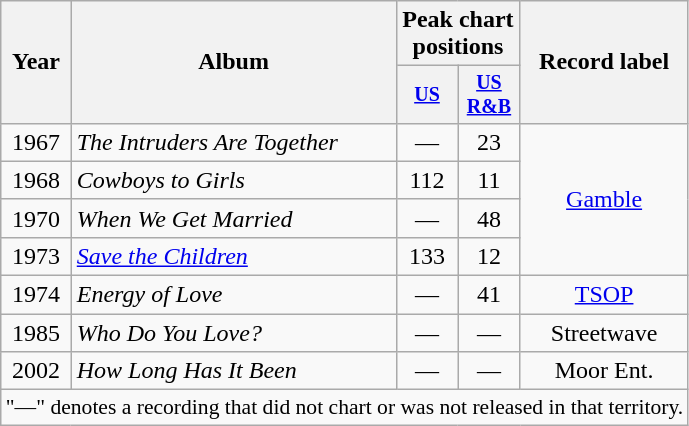<table class="wikitable" style="text-align:center;">
<tr>
<th rowspan="2">Year</th>
<th rowspan="2">Album</th>
<th colspan="2">Peak chart positions</th>
<th rowspan="2">Record label</th>
</tr>
<tr style="font-size:smaller;">
<th style="width:35px;"><a href='#'>US</a><br></th>
<th style="width:35px;"><a href='#'>US<br>R&B</a><br></th>
</tr>
<tr>
<td>1967</td>
<td style="text-align:left;"><em>The Intruders Are Together</em></td>
<td>—</td>
<td>23</td>
<td rowspan="4"><a href='#'>Gamble</a></td>
</tr>
<tr>
<td>1968</td>
<td style="text-align:left;"><em>Cowboys to Girls</em></td>
<td>112</td>
<td>11</td>
</tr>
<tr>
<td>1970</td>
<td style="text-align:left;"><em>When We Get Married</em></td>
<td>—</td>
<td>48</td>
</tr>
<tr>
<td>1973</td>
<td style="text-align:left;"><em><a href='#'>Save the Children</a></em></td>
<td>133</td>
<td>12</td>
</tr>
<tr>
<td>1974</td>
<td style="text-align:left;"><em>Energy of Love</em></td>
<td>—</td>
<td>41</td>
<td><a href='#'>TSOP</a></td>
</tr>
<tr>
<td>1985</td>
<td style="text-align:left;"><em>Who Do You Love?</em></td>
<td>—</td>
<td>—</td>
<td>Streetwave</td>
</tr>
<tr>
<td>2002</td>
<td style="text-align:left;"><em>How Long Has It Been</em></td>
<td>—</td>
<td>—</td>
<td>Moor Ent.</td>
</tr>
<tr>
<td colspan="15" style="font-size:90%">"—" denotes a recording that did not chart or was not released in that territory.</td>
</tr>
</table>
